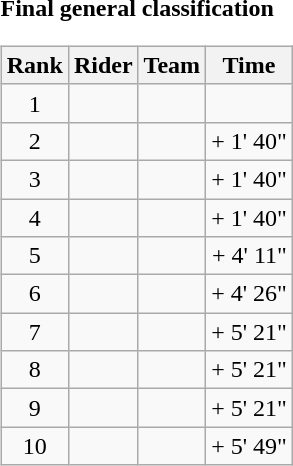<table>
<tr>
<td><strong>Final general classification</strong><br><table class="wikitable">
<tr>
<th scope="col">Rank</th>
<th scope="col">Rider</th>
<th scope="col">Team</th>
<th scope="col">Time</th>
</tr>
<tr>
<td style="text-align:center;">1</td>
<td></td>
<td></td>
<td style="text-align:right;"></td>
</tr>
<tr>
<td style="text-align:center;">2</td>
<td></td>
<td></td>
<td style="text-align:right;">+ 1' 40"</td>
</tr>
<tr>
<td style="text-align:center;">3</td>
<td></td>
<td></td>
<td style="text-align:right;">+ 1' 40"</td>
</tr>
<tr>
<td style="text-align:center;">4</td>
<td></td>
<td></td>
<td style="text-align:right;">+ 1' 40"</td>
</tr>
<tr>
<td style="text-align:center;">5</td>
<td></td>
<td></td>
<td style="text-align:right;">+ 4' 11"</td>
</tr>
<tr>
<td style="text-align:center;">6</td>
<td></td>
<td></td>
<td style="text-align:right;">+ 4' 26"</td>
</tr>
<tr>
<td style="text-align:center;">7</td>
<td></td>
<td></td>
<td style="text-align:right;">+ 5' 21"</td>
</tr>
<tr>
<td style="text-align:center;">8</td>
<td></td>
<td></td>
<td style="text-align:right;">+ 5' 21"</td>
</tr>
<tr>
<td style="text-align:center;">9</td>
<td></td>
<td></td>
<td style="text-align:right;">+ 5' 21"</td>
</tr>
<tr>
<td style="text-align:center;">10</td>
<td></td>
<td></td>
<td style="text-align:right;">+ 5' 49"</td>
</tr>
</table>
</td>
</tr>
</table>
